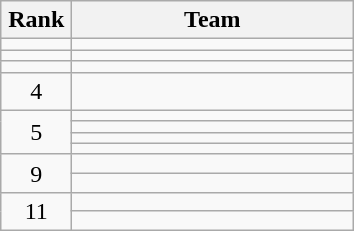<table class="wikitable" style="text-align:center;">
<tr>
<th width=40>Rank</th>
<th width=180>Team</th>
</tr>
<tr>
<td></td>
<td style="text-align:left;"></td>
</tr>
<tr>
<td></td>
<td style="text-align:left;"></td>
</tr>
<tr>
<td></td>
<td style="text-align:left;"></td>
</tr>
<tr>
<td>4</td>
<td style="text-align:left;"></td>
</tr>
<tr>
<td rowspan=4>5</td>
<td style="text-align:left;"></td>
</tr>
<tr>
<td style="text-align:left;"></td>
</tr>
<tr>
<td style="text-align:left;"></td>
</tr>
<tr>
<td style="text-align:left;"></td>
</tr>
<tr>
<td rowspan=2>9</td>
<td style="text-align:left;"></td>
</tr>
<tr>
<td style="text-align:left;"></td>
</tr>
<tr>
<td rowspan=2>11</td>
<td style="text-align:left;"></td>
</tr>
<tr>
<td style="text-align:left;"></td>
</tr>
</table>
